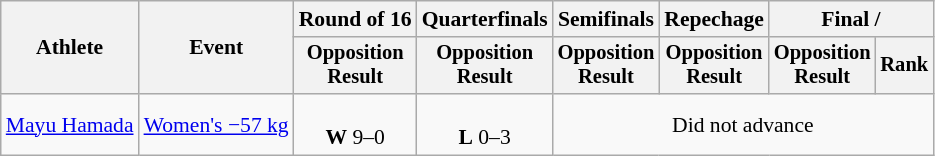<table class="wikitable" style="font-size:90%;">
<tr>
<th rowspan=2>Athlete</th>
<th rowspan=2>Event</th>
<th>Round of 16</th>
<th>Quarterfinals</th>
<th>Semifinals</th>
<th>Repechage</th>
<th colspan=2>Final / </th>
</tr>
<tr style="font-size:95%">
<th>Opposition<br>Result</th>
<th>Opposition<br>Result</th>
<th>Opposition<br>Result</th>
<th>Opposition<br>Result</th>
<th>Opposition<br>Result</th>
<th>Rank</th>
</tr>
<tr align=center>
<td align=left><a href='#'>Mayu Hamada</a></td>
<td align=left><a href='#'>Women's −57 kg</a></td>
<td><br><strong>W</strong> 9–0</td>
<td><br><strong>L</strong> 0–3 </td>
<td colspan=4>Did not advance</td>
</tr>
</table>
